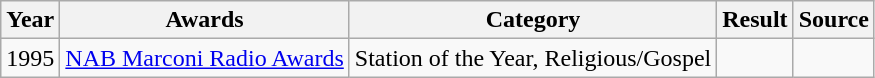<table class="wikitable">
<tr>
<th>Year</th>
<th>Awards</th>
<th>Category</th>
<th>Result</th>
<th>Source</th>
</tr>
<tr>
<td>1995</td>
<td><a href='#'>NAB Marconi Radio Awards</a></td>
<td>Station of the Year, Religious/Gospel</td>
<td></td>
<td></td>
</tr>
</table>
